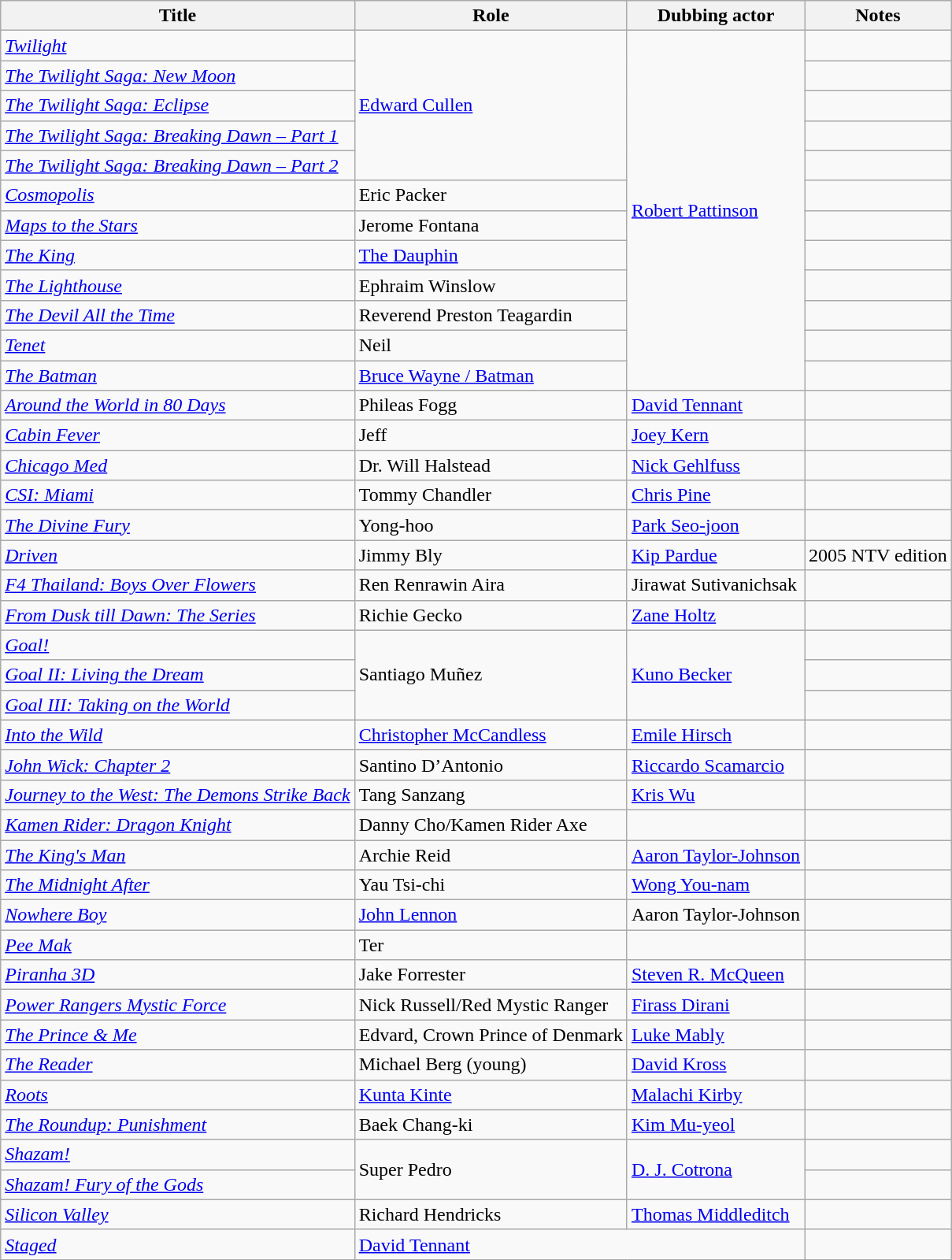<table class="wikitable">
<tr>
<th>Title</th>
<th>Role</th>
<th>Dubbing actor</th>
<th>Notes</th>
</tr>
<tr>
<td><em><a href='#'>Twilight</a></em></td>
<td rowspan="5"><a href='#'>Edward Cullen</a></td>
<td rowspan="12"><a href='#'>Robert Pattinson</a></td>
<td></td>
</tr>
<tr>
<td><em><a href='#'>The Twilight Saga: New Moon</a></em></td>
<td></td>
</tr>
<tr>
<td><em><a href='#'>The Twilight Saga: Eclipse</a></em></td>
<td></td>
</tr>
<tr>
<td><em><a href='#'>The Twilight Saga: Breaking Dawn – Part 1</a></em></td>
<td></td>
</tr>
<tr>
<td><em><a href='#'>The Twilight Saga: Breaking Dawn – Part 2</a></em></td>
<td></td>
</tr>
<tr>
<td><em><a href='#'>Cosmopolis</a></em></td>
<td>Eric Packer</td>
<td></td>
</tr>
<tr>
<td><em><a href='#'>Maps to the Stars</a></em></td>
<td>Jerome Fontana</td>
<td></td>
</tr>
<tr>
<td><em><a href='#'>The King</a></em></td>
<td><a href='#'>The Dauphin</a></td>
<td></td>
</tr>
<tr>
<td><em><a href='#'>The Lighthouse</a></em></td>
<td>Ephraim Winslow</td>
<td></td>
</tr>
<tr>
<td><em><a href='#'>The Devil All the Time</a></em></td>
<td>Reverend Preston Teagardin</td>
<td></td>
</tr>
<tr>
<td><em><a href='#'>Tenet</a></em></td>
<td>Neil</td>
<td></td>
</tr>
<tr>
<td><em><a href='#'>The Batman</a></em></td>
<td><a href='#'>Bruce Wayne / Batman</a></td>
<td></td>
</tr>
<tr>
<td><em><a href='#'>Around the World in 80 Days</a></em></td>
<td>Phileas Fogg</td>
<td><a href='#'>David Tennant</a></td>
<td></td>
</tr>
<tr>
<td><em><a href='#'>Cabin Fever</a></em></td>
<td>Jeff</td>
<td><a href='#'>Joey Kern</a></td>
<td></td>
</tr>
<tr>
<td><em><a href='#'>Chicago Med</a></em></td>
<td>Dr. Will Halstead</td>
<td><a href='#'>Nick Gehlfuss</a></td>
<td></td>
</tr>
<tr>
<td><em><a href='#'>CSI: Miami</a></em></td>
<td>Tommy Chandler</td>
<td><a href='#'>Chris Pine</a></td>
<td></td>
</tr>
<tr>
<td><em><a href='#'>The Divine Fury</a></em></td>
<td>Yong-hoo</td>
<td><a href='#'>Park Seo-joon</a></td>
<td></td>
</tr>
<tr>
<td><em><a href='#'>Driven</a></em></td>
<td>Jimmy Bly</td>
<td><a href='#'>Kip Pardue</a></td>
<td>2005 NTV edition</td>
</tr>
<tr>
<td><em><a href='#'>F4 Thailand: Boys Over Flowers</a></em></td>
<td>Ren Renrawin Aira</td>
<td>Jirawat Sutivanichsak</td>
<td></td>
</tr>
<tr>
<td><em><a href='#'>From Dusk till Dawn: The Series</a></em></td>
<td>Richie Gecko</td>
<td><a href='#'>Zane Holtz</a></td>
<td></td>
</tr>
<tr>
<td><em><a href='#'>Goal!</a></em></td>
<td rowspan="3">Santiago Muñez</td>
<td rowspan="3"><a href='#'>Kuno Becker</a></td>
<td></td>
</tr>
<tr>
<td><em><a href='#'>Goal II: Living the Dream</a></em></td>
<td></td>
</tr>
<tr>
<td><em><a href='#'>Goal III: Taking on the World</a></em></td>
<td></td>
</tr>
<tr>
<td><em><a href='#'>Into the Wild</a></em></td>
<td><a href='#'>Christopher McCandless</a></td>
<td><a href='#'>Emile Hirsch</a></td>
<td></td>
</tr>
<tr>
<td><em><a href='#'>John Wick: Chapter 2</a></em></td>
<td>Santino D’Antonio</td>
<td><a href='#'>Riccardo Scamarcio</a></td>
<td></td>
</tr>
<tr>
<td><em><a href='#'>Journey to the West: The Demons Strike Back</a></em></td>
<td>Tang Sanzang</td>
<td><a href='#'>Kris Wu</a></td>
<td></td>
</tr>
<tr>
<td><em><a href='#'>Kamen Rider: Dragon Knight</a></em></td>
<td>Danny Cho/Kamen Rider Axe</td>
<td></td>
<td></td>
</tr>
<tr>
<td><em><a href='#'>The King's Man</a></em></td>
<td>Archie Reid</td>
<td><a href='#'>Aaron Taylor-Johnson</a></td>
<td></td>
</tr>
<tr>
<td><em><a href='#'>The Midnight After</a></em></td>
<td>Yau Tsi-chi</td>
<td><a href='#'>Wong You-nam</a></td>
<td></td>
</tr>
<tr>
<td><em><a href='#'>Nowhere Boy</a></em></td>
<td><a href='#'>John Lennon</a></td>
<td>Aaron Taylor-Johnson</td>
<td></td>
</tr>
<tr>
<td><em><a href='#'>Pee Mak</a></em></td>
<td>Ter</td>
<td></td>
<td></td>
</tr>
<tr>
<td><em><a href='#'>Piranha 3D</a></em></td>
<td>Jake Forrester</td>
<td><a href='#'>Steven R. McQueen</a></td>
<td></td>
</tr>
<tr>
<td><em><a href='#'>Power Rangers Mystic Force</a></em></td>
<td>Nick Russell/Red Mystic Ranger</td>
<td><a href='#'>Firass Dirani</a></td>
<td></td>
</tr>
<tr>
<td><em><a href='#'>The Prince & Me</a></em></td>
<td>Edvard, Crown Prince of Denmark</td>
<td><a href='#'>Luke Mably</a></td>
<td></td>
</tr>
<tr>
<td><em><a href='#'>The Reader</a></em></td>
<td>Michael Berg (young)</td>
<td><a href='#'>David Kross</a></td>
<td></td>
</tr>
<tr>
<td><em><a href='#'>Roots</a></em></td>
<td><a href='#'>Kunta Kinte</a></td>
<td><a href='#'>Malachi Kirby</a></td>
<td></td>
</tr>
<tr>
<td><em><a href='#'>The Roundup: Punishment</a></em></td>
<td>Baek Chang-ki</td>
<td><a href='#'>Kim Mu-yeol</a></td>
<td></td>
</tr>
<tr>
<td><em><a href='#'>Shazam!</a></em></td>
<td rowspan="2">Super Pedro</td>
<td rowspan="2"><a href='#'>D. J. Cotrona</a></td>
<td></td>
</tr>
<tr>
<td><em><a href='#'>Shazam! Fury of the Gods</a></em></td>
<td></td>
</tr>
<tr>
<td><em><a href='#'>Silicon Valley</a></em></td>
<td>Richard Hendricks</td>
<td><a href='#'>Thomas Middleditch</a></td>
<td></td>
</tr>
<tr>
<td><em><a href='#'>Staged</a></em></td>
<td colspan="2"><a href='#'>David Tennant</a></td>
<td></td>
</tr>
</table>
